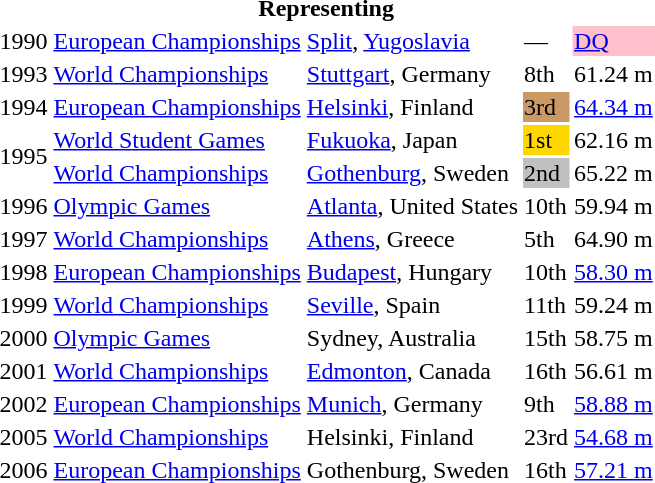<table>
<tr>
<th colspan="5">Representing </th>
</tr>
<tr>
<td>1990</td>
<td><a href='#'>European Championships</a></td>
<td><a href='#'>Split</a>, <a href='#'>Yugoslavia</a></td>
<td>—</td>
<td bgcolor=pink><a href='#'>DQ</a></td>
</tr>
<tr>
<td>1993</td>
<td><a href='#'>World Championships</a></td>
<td><a href='#'>Stuttgart</a>, Germany</td>
<td>8th</td>
<td>61.24 m</td>
</tr>
<tr>
<td>1994</td>
<td><a href='#'>European Championships</a></td>
<td><a href='#'>Helsinki</a>, Finland</td>
<td bgcolor="cc9966">3rd</td>
<td><a href='#'>64.34 m</a></td>
</tr>
<tr>
<td rowspan=2>1995</td>
<td><a href='#'>World Student Games</a></td>
<td><a href='#'>Fukuoka</a>, Japan</td>
<td bgcolor="gold">1st</td>
<td>62.16 m</td>
</tr>
<tr>
<td><a href='#'>World Championships</a></td>
<td><a href='#'>Gothenburg</a>, Sweden</td>
<td bgcolor="silver">2nd</td>
<td>65.22 m</td>
</tr>
<tr>
<td>1996</td>
<td><a href='#'>Olympic Games</a></td>
<td><a href='#'>Atlanta</a>, United States</td>
<td>10th</td>
<td>59.94 m</td>
</tr>
<tr>
<td>1997</td>
<td><a href='#'>World Championships</a></td>
<td><a href='#'>Athens</a>, Greece</td>
<td>5th</td>
<td>64.90 m</td>
</tr>
<tr>
<td>1998</td>
<td><a href='#'>European Championships</a></td>
<td><a href='#'>Budapest</a>, Hungary</td>
<td>10th</td>
<td><a href='#'>58.30 m</a></td>
</tr>
<tr>
<td>1999</td>
<td><a href='#'>World Championships</a></td>
<td><a href='#'>Seville</a>, Spain</td>
<td>11th</td>
<td>59.24 m</td>
</tr>
<tr>
<td>2000</td>
<td><a href='#'>Olympic Games</a></td>
<td>Sydney, Australia</td>
<td>15th</td>
<td>58.75 m</td>
</tr>
<tr>
<td>2001</td>
<td><a href='#'>World Championships</a></td>
<td><a href='#'>Edmonton</a>, Canada</td>
<td>16th</td>
<td>56.61 m</td>
</tr>
<tr>
<td>2002</td>
<td><a href='#'>European Championships</a></td>
<td><a href='#'>Munich</a>, Germany</td>
<td>9th</td>
<td><a href='#'>58.88 m</a></td>
</tr>
<tr>
<td>2005</td>
<td><a href='#'>World Championships</a></td>
<td>Helsinki, Finland</td>
<td>23rd</td>
<td><a href='#'>54.68 m</a></td>
</tr>
<tr>
<td>2006</td>
<td><a href='#'>European Championships</a></td>
<td>Gothenburg, Sweden</td>
<td>16th</td>
<td><a href='#'>57.21 m</a></td>
</tr>
</table>
